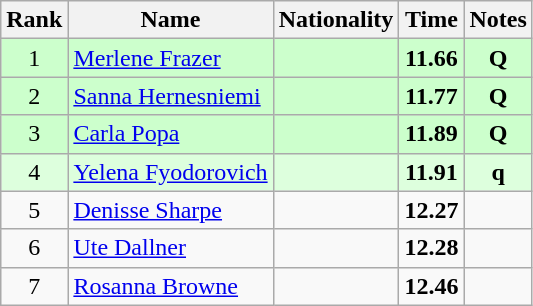<table class="wikitable sortable" style="text-align:center">
<tr>
<th>Rank</th>
<th>Name</th>
<th>Nationality</th>
<th>Time</th>
<th>Notes</th>
</tr>
<tr bgcolor=ccffcc>
<td>1</td>
<td align=left><a href='#'>Merlene Frazer</a></td>
<td align=left></td>
<td><strong>11.66</strong></td>
<td><strong>Q</strong></td>
</tr>
<tr bgcolor=ccffcc>
<td>2</td>
<td align=left><a href='#'>Sanna Hernesniemi</a></td>
<td align=left></td>
<td><strong>11.77</strong></td>
<td><strong>Q</strong></td>
</tr>
<tr bgcolor=ccffcc>
<td>3</td>
<td align=left><a href='#'>Carla Popa</a></td>
<td align=left></td>
<td><strong>11.89</strong></td>
<td><strong>Q</strong></td>
</tr>
<tr bgcolor=ddffdd>
<td>4</td>
<td align=left><a href='#'>Yelena Fyodorovich</a></td>
<td align=left></td>
<td><strong>11.91</strong></td>
<td><strong>q</strong></td>
</tr>
<tr>
<td>5</td>
<td align=left><a href='#'>Denisse Sharpe</a></td>
<td align=left></td>
<td><strong>12.27</strong></td>
<td></td>
</tr>
<tr>
<td>6</td>
<td align=left><a href='#'>Ute Dallner</a></td>
<td align=left></td>
<td><strong>12.28</strong></td>
<td></td>
</tr>
<tr>
<td>7</td>
<td align=left><a href='#'>Rosanna Browne</a></td>
<td align=left></td>
<td><strong>12.46</strong></td>
<td></td>
</tr>
</table>
